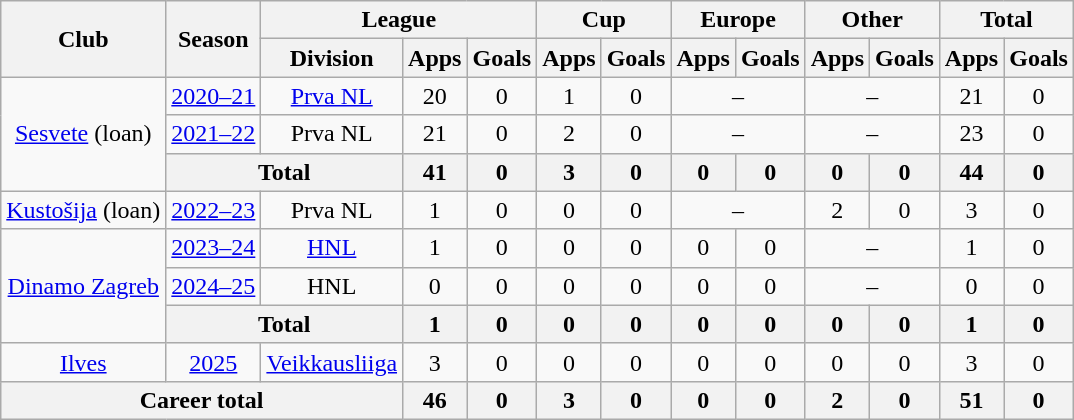<table class="wikitable" style="text-align:center">
<tr>
<th rowspan="2">Club</th>
<th rowspan="2">Season</th>
<th colspan="3">League</th>
<th colspan="2">Cup</th>
<th colspan="2">Europe</th>
<th colspan="2">Other</th>
<th colspan="2">Total</th>
</tr>
<tr>
<th>Division</th>
<th>Apps</th>
<th>Goals</th>
<th>Apps</th>
<th>Goals</th>
<th>Apps</th>
<th>Goals</th>
<th>Apps</th>
<th>Goals</th>
<th>Apps</th>
<th>Goals</th>
</tr>
<tr>
<td rowspan=3><a href='#'>Sesvete</a> (loan)</td>
<td><a href='#'>2020–21</a></td>
<td><a href='#'>Prva NL</a></td>
<td>20</td>
<td>0</td>
<td>1</td>
<td>0</td>
<td colspan=2>–</td>
<td colspan=2>–</td>
<td>21</td>
<td>0</td>
</tr>
<tr>
<td><a href='#'>2021–22</a></td>
<td>Prva NL</td>
<td>21</td>
<td>0</td>
<td>2</td>
<td>0</td>
<td colspan=2>–</td>
<td colspan=2>–</td>
<td>23</td>
<td>0</td>
</tr>
<tr>
<th colspan=2>Total</th>
<th>41</th>
<th>0</th>
<th>3</th>
<th>0</th>
<th>0</th>
<th>0</th>
<th>0</th>
<th>0</th>
<th>44</th>
<th>0</th>
</tr>
<tr>
<td><a href='#'>Kustošija</a> (loan)</td>
<td><a href='#'>2022–23</a></td>
<td>Prva NL</td>
<td>1</td>
<td>0</td>
<td>0</td>
<td>0</td>
<td colspan=2>–</td>
<td>2</td>
<td>0</td>
<td>3</td>
<td>0</td>
</tr>
<tr>
<td rowspan=3><a href='#'>Dinamo Zagreb</a></td>
<td><a href='#'>2023–24</a></td>
<td><a href='#'>HNL</a></td>
<td>1</td>
<td>0</td>
<td>0</td>
<td>0</td>
<td>0</td>
<td>0</td>
<td colspan=2>–</td>
<td>1</td>
<td>0</td>
</tr>
<tr>
<td><a href='#'>2024–25</a></td>
<td>HNL</td>
<td>0</td>
<td>0</td>
<td>0</td>
<td>0</td>
<td>0</td>
<td>0</td>
<td colspan=2>–</td>
<td>0</td>
<td>0</td>
</tr>
<tr>
<th colspan=2>Total</th>
<th>1</th>
<th>0</th>
<th>0</th>
<th>0</th>
<th>0</th>
<th>0</th>
<th>0</th>
<th>0</th>
<th>1</th>
<th>0</th>
</tr>
<tr>
<td><a href='#'>Ilves</a></td>
<td><a href='#'>2025</a></td>
<td><a href='#'>Veikkausliiga</a></td>
<td>3</td>
<td>0</td>
<td>0</td>
<td>0</td>
<td>0</td>
<td>0</td>
<td>0</td>
<td>0</td>
<td>3</td>
<td>0</td>
</tr>
<tr>
<th colspan="3">Career total</th>
<th>46</th>
<th>0</th>
<th>3</th>
<th>0</th>
<th>0</th>
<th>0</th>
<th>2</th>
<th>0</th>
<th>51</th>
<th>0</th>
</tr>
</table>
